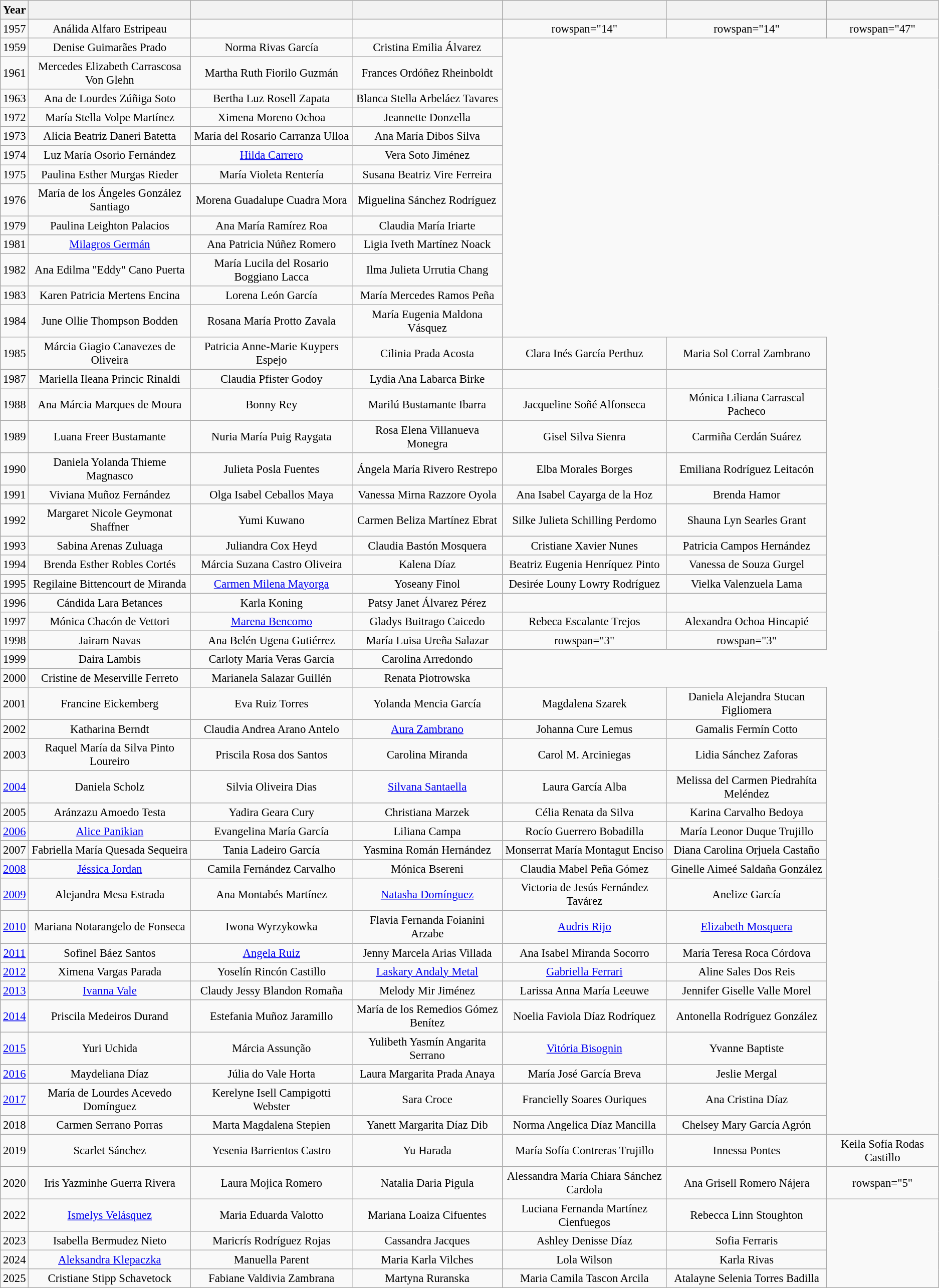<table class="wikitable" style="font-size: 95%; text-align:center;">
<tr>
<th>Year</th>
<th><br></th>
<th><br></th>
<th><br></th>
<th><br></th>
<th><br></th>
<th><br></th>
</tr>
<tr>
<td>1957</td>
<td>Análida Alfaro Estripeau<br></td>
<td></td>
<td></td>
<td>rowspan="14" </td>
<td>rowspan="14" </td>
<td>rowspan="47" </td>
</tr>
<tr>
<td>1959</td>
<td>Denise Guimarães Prado<br></td>
<td>Norma Rivas García<br></td>
<td>Cristina Emilia Álvarez<br></td>
</tr>
<tr>
<td>1961</td>
<td>Mercedes Elizabeth Carrascosa Von Glehn<br></td>
<td>Martha Ruth Fiorilo Guzmán<br></td>
<td>Frances Ordóñez Rheinboldt<br></td>
</tr>
<tr>
<td>1963</td>
<td>Ana de Lourdes Zúñiga Soto<br></td>
<td>Bertha Luz Rosell Zapata<br></td>
<td>Blanca Stella Arbeláez Tavares<br></td>
</tr>
<tr>
<td>1972</td>
<td>María Stella Volpe Martínez<br></td>
<td>Ximena Moreno Ochoa<br></td>
<td>Jeannette Donzella<br></td>
</tr>
<tr>
<td>1973</td>
<td>Alicia Beatriz Daneri Batetta<br></td>
<td>María del Rosario Carranza Ulloa<br></td>
<td>Ana María Dibos Silva<br></td>
</tr>
<tr>
<td>1974</td>
<td>Luz María Osorio Fernández<br></td>
<td><a href='#'>Hilda Carrero</a><br></td>
<td>Vera Soto Jiménez<br></td>
</tr>
<tr>
<td>1975</td>
<td>Paulina Esther Murgas Rieder<br></td>
<td>María Violeta Rentería<br></td>
<td>Susana Beatriz Vire Ferreira<br></td>
</tr>
<tr>
<td>1976</td>
<td>María de los Ángeles González Santiago<br></td>
<td>Morena Guadalupe Cuadra Mora<br></td>
<td>Miguelina Sánchez Rodríguez<br></td>
</tr>
<tr>
<td>1979</td>
<td>Paulina Leighton Palacios<br></td>
<td>Ana María Ramírez Roa<br></td>
<td>Claudia María Iriarte<br></td>
</tr>
<tr>
<td>1981</td>
<td><a href='#'>Milagros Germán</a><br></td>
<td>Ana Patricia Núñez Romero<br></td>
<td>Ligia Iveth Martínez Noack<br></td>
</tr>
<tr>
<td>1982</td>
<td>Ana Edilma "Eddy" Cano Puerta<br></td>
<td>María Lucila del Rosario Boggiano Lacca<br></td>
<td>Ilma Julieta Urrutia Chang<br></td>
</tr>
<tr>
<td>1983</td>
<td>Karen Patricia Mertens Encina<br></td>
<td>Lorena León García<br></td>
<td>María Mercedes Ramos Peña<br></td>
</tr>
<tr>
<td>1984</td>
<td>June Ollie Thompson Bodden<br></td>
<td>Rosana María Protto Zavala<br></td>
<td>María Eugenia Maldona Vásquez<br></td>
</tr>
<tr>
<td>1985</td>
<td>Márcia Giagio Canavezes de Oliveira<br></td>
<td>Patricia Anne-Marie Kuypers Espejo<br></td>
<td>Cilinia Prada Acosta<br></td>
<td>Clara Inés García Perthuz<br></td>
<td>Maria Sol Corral Zambrano<br></td>
</tr>
<tr>
<td>1987</td>
<td>Mariella Ileana Princic Rinaldi<br></td>
<td>Claudia Pfister Godoy<br></td>
<td>Lydia Ana Labarca Birke<br></td>
<td></td>
<td></td>
</tr>
<tr>
<td>1988</td>
<td>Ana Márcia Marques de Moura<br></td>
<td>Bonny Rey<br></td>
<td>Marilú Bustamante Ibarra<br></td>
<td>Jacqueline Soñé Alfonseca<br></td>
<td>Mónica Liliana Carrascal Pacheco<br></td>
</tr>
<tr>
<td>1989</td>
<td>Luana Freer Bustamante<br></td>
<td>Nuria María Puig Raygata<br></td>
<td>Rosa Elena Villanueva Monegra<br></td>
<td>Gisel Silva Sienra<br></td>
<td>Carmiña Cerdán Suárez<br></td>
</tr>
<tr>
<td>1990</td>
<td>Daniela Yolanda Thieme Magnasco<br></td>
<td>Julieta Posla Fuentes<br></td>
<td>Ángela María Rivero Restrepo<br></td>
<td>Elba Morales Borges<br></td>
<td>Emiliana Rodríguez Leitacón<br></td>
</tr>
<tr>
<td>1991</td>
<td>Viviana Muñoz Fernández<br></td>
<td>Olga Isabel Ceballos Maya<br></td>
<td>Vanessa Mirna Razzore Oyola<br></td>
<td>Ana Isabel Cayarga de la Hoz<br></td>
<td>Brenda Hamor<br></td>
</tr>
<tr>
<td>1992</td>
<td>Margaret Nicole Geymonat Shaffner<br></td>
<td>Yumi Kuwano<br></td>
<td>Carmen Beliza Martínez Ebrat<br></td>
<td>Silke Julieta Schilling Perdomo<br></td>
<td>Shauna Lyn Searles Grant<br></td>
</tr>
<tr>
<td>1993</td>
<td>Sabina Arenas Zuluaga<br></td>
<td>Juliandra Cox Heyd<br></td>
<td>Claudia Bastón Mosquera<br></td>
<td>Cristiane Xavier Nunes<br></td>
<td>Patricia Campos Hernández<br></td>
</tr>
<tr>
<td>1994</td>
<td>Brenda Esther Robles Cortés<br></td>
<td>Márcia Suzana Castro Oliveira<br></td>
<td>Kalena Díaz<br></td>
<td>Beatriz Eugenia Henríquez Pinto<br></td>
<td>Vanessa de Souza Gurgel<br></td>
</tr>
<tr>
<td>1995</td>
<td>Regilaine Bittencourt de Miranda<br></td>
<td><a href='#'>Carmen Milena Mayorga</a><br></td>
<td>Yoseany Finol<br></td>
<td>Desirée Louny Lowry Rodríguez<br></td>
<td>Vielka Valenzuela Lama<br></td>
</tr>
<tr>
<td>1996</td>
<td>Cándida Lara Betances<br></td>
<td>Karla Koning<br></td>
<td>Patsy Janet Álvarez Pérez<br></td>
<td></td>
<td></td>
</tr>
<tr>
<td>1997</td>
<td>Mónica Chacón de Vettori<br></td>
<td><a href='#'>Marena Bencomo</a><br></td>
<td>Gladys Buitrago Caicedo<br></td>
<td>Rebeca Escalante Trejos<br></td>
<td>Alexandra Ochoa Hincapié<br></td>
</tr>
<tr>
<td>1998</td>
<td>Jairam Navas<br></td>
<td>Ana Belén Ugena Gutiérrez<br></td>
<td>María Luisa Ureña Salazar<br></td>
<td>rowspan="3" </td>
<td>rowspan="3" </td>
</tr>
<tr>
<td>1999</td>
<td>Daira Lambis<br></td>
<td>Carloty María Veras García<br></td>
<td>Carolina Arredondo<br></td>
</tr>
<tr>
<td>2000</td>
<td>Cristine de Meserville Ferreto<br></td>
<td>Marianela Salazar Guillén<br></td>
<td>Renata Piotrowska<br></td>
</tr>
<tr>
<td>2001</td>
<td>Francine Eickemberg<br></td>
<td>Eva Ruiz Torres<br></td>
<td>Yolanda Mencia García<br></td>
<td>Magdalena Szarek<br></td>
<td>Daniela Alejandra Stucan Figliomera<br></td>
</tr>
<tr>
<td>2002</td>
<td>Katharina Berndt<br></td>
<td>Claudia Andrea Arano Antelo<br></td>
<td><a href='#'>Aura Zambrano</a><br></td>
<td>Johanna Cure Lemus<br></td>
<td>Gamalis Fermín Cotto<br></td>
</tr>
<tr>
<td>2003</td>
<td>Raquel María da Silva Pinto Loureiro<br></td>
<td>Priscila Rosa dos Santos<br></td>
<td>Carolina Miranda<br></td>
<td>Carol M. Arciniegas<br></td>
<td>Lidia Sánchez Zaforas<br></td>
</tr>
<tr>
<td><a href='#'>2004</a></td>
<td>Daniela Scholz<br></td>
<td>Silvia Oliveira Dias<br></td>
<td><a href='#'>Silvana Santaella</a><br></td>
<td>Laura García Alba<br></td>
<td>Melissa del Carmen Piedrahíta Meléndez<br></td>
</tr>
<tr>
<td>2005</td>
<td>Aránzazu Amoedo Testa<br></td>
<td>Yadira Geara Cury<br></td>
<td>Christiana Marzek<br></td>
<td>Célia Renata da Silva<br></td>
<td>Karina Carvalho Bedoya<br></td>
</tr>
<tr>
<td><a href='#'>2006</a></td>
<td><a href='#'>Alice Panikian</a><br></td>
<td>Evangelina María García<br></td>
<td>Liliana Campa<br></td>
<td>Rocío Guerrero Bobadilla<br></td>
<td>María Leonor Duque Trujillo<br></td>
</tr>
<tr>
<td>2007</td>
<td>Fabriella María Quesada Sequeira<br></td>
<td>Tania Ladeiro García<br></td>
<td>Yasmina Román Hernández<br></td>
<td>Monserrat María Montagut Enciso<br></td>
<td>Diana Carolina Orjuela Castaño<br></td>
</tr>
<tr>
<td><a href='#'>2008</a></td>
<td><a href='#'>Jéssica Jordan</a><br></td>
<td>Camila Fernández Carvalho<br></td>
<td>Mónica Bsereni<br></td>
<td>Claudia Mabel Peña Gómez<br></td>
<td>Ginelle Aimeé Saldaña González<br></td>
</tr>
<tr>
<td><a href='#'>2009</a></td>
<td>Alejandra Mesa Estrada<br></td>
<td>Ana Montabés Martínez<br></td>
<td><a href='#'>Natasha Domínguez</a><br></td>
<td>Victoria de Jesús Fernández Tavárez<br></td>
<td>Anelize García<br></td>
</tr>
<tr>
<td><a href='#'>2010</a></td>
<td>Mariana Notarangelo de Fonseca<br></td>
<td>Iwona Wyrzykowka<br></td>
<td>Flavia Fernanda Foianini Arzabe<br></td>
<td><a href='#'>Audris Rijo</a><br></td>
<td><a href='#'>Elizabeth Mosquera</a><br></td>
</tr>
<tr>
<td><a href='#'>2011</a></td>
<td>Sofinel Báez Santos<br></td>
<td><a href='#'>Angela Ruiz</a><br></td>
<td>Jenny Marcela Arias Villada<br></td>
<td>Ana Isabel Miranda Socorro<br></td>
<td>María Teresa Roca Córdova<br></td>
</tr>
<tr>
<td><a href='#'>2012</a></td>
<td>Ximena Vargas Parada<br></td>
<td>Yoselín Rincón Castillo<br></td>
<td><a href='#'>Laskary Andaly Metal</a><br></td>
<td><a href='#'>Gabriella Ferrari</a><br></td>
<td>Aline Sales Dos Reis<br></td>
</tr>
<tr>
<td><a href='#'>2013</a></td>
<td><a href='#'>Ivanna Vale</a><br></td>
<td>Claudy Jessy Blandon Romaña<br></td>
<td>Melody Mir Jiménez<br></td>
<td>Larissa Anna María Leeuwe<br></td>
<td>Jennifer Giselle Valle Morel<br></td>
</tr>
<tr>
<td><a href='#'>2014</a></td>
<td>Priscila Medeiros Durand<br></td>
<td>Estefania Muñoz Jaramillo<br></td>
<td>María de los Remedios Gómez Benítez<br></td>
<td>Noelia Faviola Díaz Rodríquez<br></td>
<td>Antonella Rodríguez González<br></td>
</tr>
<tr>
<td><a href='#'>2015</a></td>
<td>Yuri Uchida<br></td>
<td>Márcia Assunção<br></td>
<td>Yulibeth Yasmín Angarita Serrano<br></td>
<td><a href='#'>Vitória Bisognin</a><br></td>
<td>Yvanne Baptiste<br></td>
</tr>
<tr>
<td><a href='#'>2016</a></td>
<td>Maydeliana Díaz<br></td>
<td>Júlia do Vale Horta<br></td>
<td>Laura Margarita Prada Anaya<br></td>
<td>María José García Breva<br></td>
<td>Jeslie Mergal<br></td>
</tr>
<tr>
<td><a href='#'>2017</a></td>
<td>María de Lourdes Acevedo Domínguez<br></td>
<td>Kerelyne Isell Campigotti Webster<br></td>
<td>Sara Croce<br></td>
<td>Francielly Soares Ouriques<br></td>
<td>Ana Cristina Díaz<br></td>
</tr>
<tr>
<td>2018</td>
<td>Carmen Serrano Porras<br></td>
<td>Marta Magdalena Stepien<br></td>
<td>Yanett Margarita Díaz Dib<br></td>
<td>Norma Angelica Díaz Mancilla<br></td>
<td>Chelsey Mary García Agrón<br></td>
</tr>
<tr>
<td>2019</td>
<td>Scarlet Sánchez<br></td>
<td>Yesenia Barrientos Castro<br></td>
<td>Yu Harada<br></td>
<td>María Sofía Contreras Trujillo<br></td>
<td>Innessa Pontes<br></td>
<td>Keila Sofía Rodas Castillo<br></td>
</tr>
<tr>
<td>2020</td>
<td>Iris Yazminhe Guerra Rivera<br></td>
<td>Laura Mojica Romero<br></td>
<td>Natalia Daria Pigula<br></td>
<td>Alessandra María Chiara Sánchez Cardola<br></td>
<td>Ana Grisell Romero Nájera<br></td>
<td>rowspan="5" </td>
</tr>
<tr>
<td>2022</td>
<td><a href='#'>Ismelys Velásquez</a> <br></td>
<td>Maria Eduarda Valotto<br></td>
<td>Mariana Loaiza Cifuentes<br></td>
<td>Luciana Fernanda Martínez Cienfuegos<br></td>
<td>Rebecca Linn Stoughton<br></td>
</tr>
<tr>
<td>2023</td>
<td>Isabella Bermudez Nieto <br> </td>
<td>Maricrís Rodríguez Rojas <br> </td>
<td>Cassandra Jacques <br> </td>
<td>Ashley Denisse Díaz <br> </td>
<td>Sofia Ferraris <br> </td>
</tr>
<tr>
<td>2024</td>
<td><a href='#'>Aleksandra Klepaczka</a> <br> </td>
<td>Manuella Parent <br> </td>
<td>Maria Karla Vilches <br> </td>
<td>Lola Wilson <br> </td>
<td>Karla Rivas <br> </td>
</tr>
<tr>
<td>2025</td>
<td>Cristiane Stipp Schavetock <br> </td>
<td>Fabiane Valdivia Zambrana <br> </td>
<td>Martyna Ruranska <br> </td>
<td>Maria Camila Tascon Arcila <br> </td>
<td>Atalayne Selenia Torres Badilla <br> </td>
</tr>
</table>
